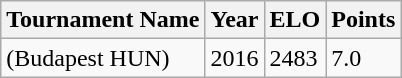<table class="wikitable">
<tr>
<th>Tournament Name</th>
<th>Year</th>
<th>ELO</th>
<th>Points</th>
</tr>
<tr>
<td>(Budapest HUN)</td>
<td>2016</td>
<td>2483</td>
<td>7.0</td>
</tr>
</table>
